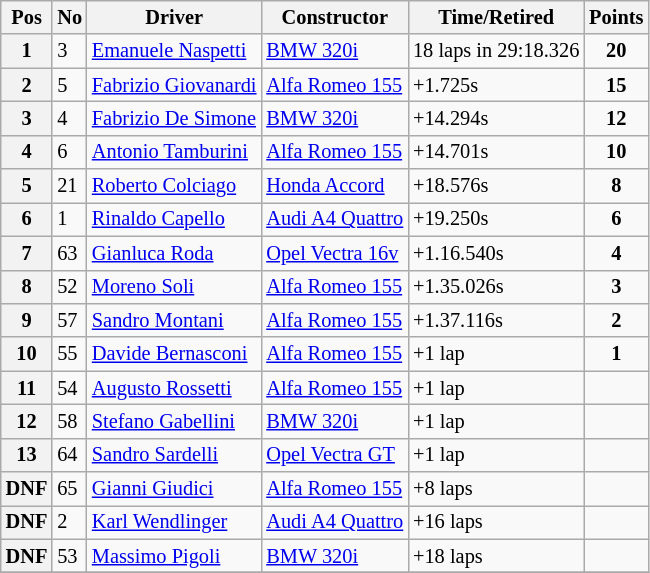<table class="wikitable" style="font-size: 85%;">
<tr>
<th>Pos</th>
<th>No</th>
<th>Driver</th>
<th>Constructor</th>
<th>Time/Retired</th>
<th>Points</th>
</tr>
<tr>
<th>1</th>
<td>3</td>
<td> <a href='#'>Emanuele Naspetti</a></td>
<td><a href='#'>BMW 320i</a></td>
<td>18 laps in 29:18.326</td>
<td align=center><strong>20</strong></td>
</tr>
<tr>
<th>2</th>
<td>5</td>
<td> <a href='#'>Fabrizio Giovanardi</a></td>
<td><a href='#'>Alfa Romeo 155</a></td>
<td>+1.725s</td>
<td align=center><strong>15</strong></td>
</tr>
<tr>
<th>3</th>
<td>4</td>
<td> <a href='#'>Fabrizio De Simone</a></td>
<td><a href='#'>BMW 320i</a></td>
<td>+14.294s</td>
<td align=center><strong>12</strong></td>
</tr>
<tr>
<th>4</th>
<td>6</td>
<td> <a href='#'>Antonio Tamburini</a></td>
<td><a href='#'>Alfa Romeo 155</a></td>
<td>+14.701s</td>
<td align=center><strong>10</strong></td>
</tr>
<tr>
<th>5</th>
<td>21</td>
<td> <a href='#'>Roberto Colciago</a></td>
<td><a href='#'>Honda Accord</a></td>
<td>+18.576s</td>
<td align=center><strong>8</strong></td>
</tr>
<tr>
<th>6</th>
<td>1</td>
<td> <a href='#'>Rinaldo Capello</a></td>
<td><a href='#'>Audi A4 Quattro</a></td>
<td>+19.250s</td>
<td align=center><strong>6</strong></td>
</tr>
<tr>
<th>7</th>
<td>63</td>
<td> <a href='#'>Gianluca Roda</a></td>
<td><a href='#'> Opel Vectra 16v</a></td>
<td>+1.16.540s</td>
<td align=center><strong>4</strong></td>
</tr>
<tr>
<th>8</th>
<td>52</td>
<td> <a href='#'>Moreno Soli</a></td>
<td><a href='#'>Alfa Romeo 155</a></td>
<td>+1.35.026s</td>
<td align=center><strong>3</strong></td>
</tr>
<tr>
<th>9</th>
<td>57</td>
<td> <a href='#'>Sandro Montani</a></td>
<td><a href='#'>Alfa Romeo 155</a></td>
<td>+1.37.116s</td>
<td align=center><strong>2</strong></td>
</tr>
<tr>
<th>10</th>
<td>55</td>
<td> <a href='#'>Davide Bernasconi</a></td>
<td><a href='#'>Alfa Romeo 155</a></td>
<td>+1 lap</td>
<td align=center><strong>1</strong></td>
</tr>
<tr>
<th>11</th>
<td>54</td>
<td> <a href='#'>Augusto Rossetti</a></td>
<td><a href='#'>Alfa Romeo 155</a></td>
<td>+1 lap</td>
<td></td>
</tr>
<tr>
<th>12</th>
<td>58</td>
<td> <a href='#'>Stefano Gabellini</a></td>
<td><a href='#'>BMW 320i</a></td>
<td>+1 lap</td>
<td></td>
</tr>
<tr>
<th>13</th>
<td>64</td>
<td> <a href='#'>Sandro Sardelli</a></td>
<td><a href='#'> Opel Vectra GT</a></td>
<td>+1 lap</td>
<td></td>
</tr>
<tr>
<th>DNF</th>
<td>65</td>
<td> <a href='#'>Gianni Giudici</a></td>
<td><a href='#'>Alfa Romeo 155</a></td>
<td>+8 laps</td>
<td></td>
</tr>
<tr>
<th>DNF</th>
<td>2</td>
<td> <a href='#'>Karl Wendlinger</a></td>
<td><a href='#'>Audi A4 Quattro</a></td>
<td>+16 laps</td>
<td></td>
</tr>
<tr>
<th>DNF</th>
<td>53</td>
<td> <a href='#'>Massimo Pigoli</a></td>
<td><a href='#'>BMW 320i</a></td>
<td>+18 laps</td>
<td></td>
</tr>
<tr>
</tr>
</table>
